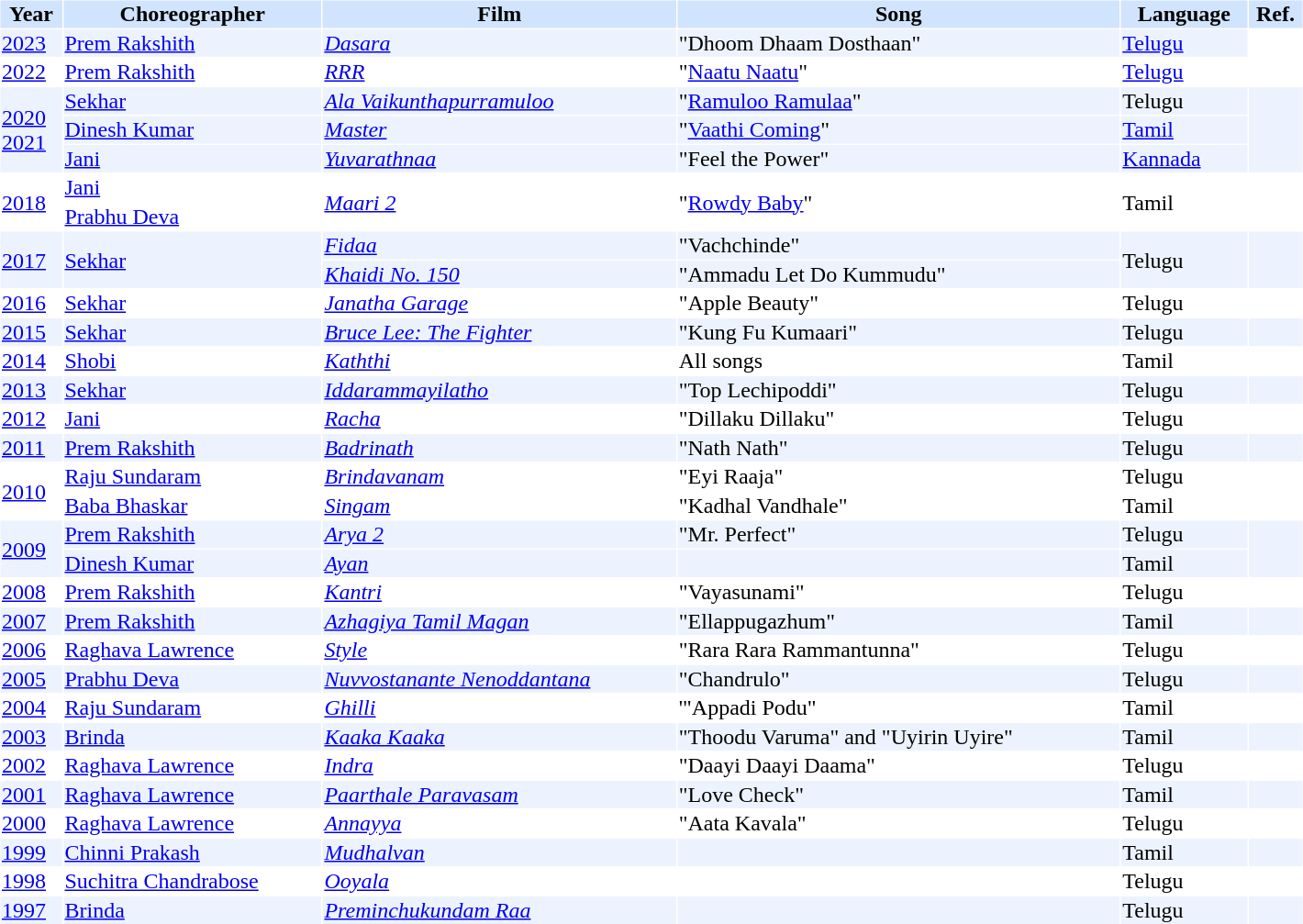<table class="sortable" cellspacing="1" cellpadding="1" border="0" width="75%">
<tr bgcolor="#d1e4fd">
<th>Year</th>
<th>Choreographer</th>
<th>Film</th>
<th>Song</th>
<th>Language</th>
<th>Ref.</th>
</tr>
<tr bgcolor="#edf3fe">
<td><a href='#'>2023</a></td>
<td><a href='#'>Prem Rakshith</a></td>
<td><em><a href='#'>Dasara</a></em></td>
<td>"Dhoom Dhaam Dosthaan"</td>
<td><a href='#'>Telugu</a></td>
</tr>
<tr>
<td><a href='#'>2022</a></td>
<td><a href='#'>Prem Rakshith</a></td>
<td><em><a href='#'>RRR</a></em></td>
<td>"<a href='#'>Naatu Naatu</a>"</td>
<td><a href='#'>Telugu</a></td>
<td></td>
</tr>
<tr bgcolor="#edf3fe">
<td rowspan="3"><a href='#'>2020 <br> 2021</a></td>
<td><a href='#'>Sekhar</a></td>
<td><em><a href='#'>Ala Vaikunthapurramuloo</a></em></td>
<td>"<a href='#'>Ramuloo Ramulaa</a>"</td>
<td>Telugu</td>
<td rowspan="3"></td>
</tr>
<tr bgcolor="#edf3fe">
<td><a href='#'>Dinesh Kumar</a></td>
<td><em><a href='#'>Master</a></em></td>
<td>"<a href='#'>Vaathi Coming</a>"</td>
<td><a href='#'>Tamil</a></td>
</tr>
<tr bgcolor="#edf3fe">
<td><a href='#'>Jani</a></td>
<td><em><a href='#'>Yuvarathnaa</a></em></td>
<td>"Feel the Power"</td>
<td><a href='#'>Kannada</a></td>
</tr>
<tr>
<td rowspan="2"><a href='#'>2018</a></td>
<td><a href='#'>Jani</a></td>
<td rowspan="2"><em><a href='#'>Maari 2</a></em></td>
<td rowspan="2">"<a href='#'>Rowdy Baby</a>"</td>
<td rowspan="2">Tamil</td>
<td rowspan="2"></td>
</tr>
<tr>
<td><a href='#'>Prabhu Deva</a></td>
</tr>
<tr bgcolor="#edf3fe">
<td rowspan="2"><a href='#'>2017</a></td>
<td rowspan="2"><a href='#'>Sekhar</a></td>
<td><em><a href='#'>Fidaa</a></em></td>
<td>"Vachchinde"</td>
<td rowspan="2">Telugu</td>
<td rowspan="2"></td>
</tr>
<tr bgcolor="#edf3fe">
<td><em><a href='#'>Khaidi No. 150</a></em></td>
<td>"Ammadu Let Do Kummudu"</td>
</tr>
<tr>
<td><a href='#'>2016</a></td>
<td><a href='#'>Sekhar</a></td>
<td><em><a href='#'>Janatha Garage</a></em></td>
<td>"Apple Beauty"</td>
<td>Telugu</td>
<td></td>
</tr>
<tr bgcolor="#edf3fe">
<td><a href='#'>2015</a></td>
<td><a href='#'>Sekhar</a></td>
<td><em><a href='#'>Bruce Lee: The Fighter</a></em></td>
<td>"Kung Fu Kumaari"</td>
<td>Telugu</td>
<td></td>
</tr>
<tr>
<td><a href='#'>2014</a></td>
<td><a href='#'>Shobi</a></td>
<td><em><a href='#'>Kaththi</a></em></td>
<td>All songs</td>
<td>Tamil</td>
<td></td>
</tr>
<tr bgcolor="#edf3fe">
<td><a href='#'>2013</a></td>
<td><a href='#'>Sekhar</a></td>
<td><em><a href='#'>Iddarammayilatho</a></em></td>
<td>"Top Lechipoddi"</td>
<td>Telugu</td>
<td></td>
</tr>
<tr>
<td><a href='#'>2012</a></td>
<td><a href='#'>Jani</a></td>
<td><em><a href='#'>Racha</a></em></td>
<td>"Dillaku Dillaku"</td>
<td>Telugu</td>
<td></td>
</tr>
<tr bgcolor="#edf3fe">
<td><a href='#'>2011</a></td>
<td><a href='#'>Prem Rakshith</a></td>
<td><em><a href='#'>Badrinath</a></em></td>
<td>"Nath Nath"</td>
<td>Telugu</td>
<td></td>
</tr>
<tr>
<td rowspan="2"><a href='#'>2010</a></td>
<td><a href='#'>Raju Sundaram</a></td>
<td><em><a href='#'>Brindavanam</a></em></td>
<td>"Eyi Raaja"</td>
<td>Telugu</td>
<td></td>
</tr>
<tr>
<td><a href='#'>Baba Bhaskar</a></td>
<td><em><a href='#'>Singam</a></em></td>
<td>"Kadhal Vandhale"</td>
<td>Tamil</td>
<td></td>
</tr>
<tr bgcolor="#edf3fe">
<td rowspan="2"><a href='#'>2009</a></td>
<td><a href='#'>Prem Rakshith</a></td>
<td><em><a href='#'>Arya 2</a></em></td>
<td>"Mr. Perfect"</td>
<td>Telugu</td>
<td rowspan="2"></td>
</tr>
<tr bgcolor="#edf3fe">
<td><a href='#'>Dinesh Kumar</a></td>
<td><em><a href='#'>Ayan</a></em></td>
<td></td>
<td>Tamil</td>
</tr>
<tr>
<td><a href='#'>2008</a></td>
<td><a href='#'>Prem Rakshith</a></td>
<td><em><a href='#'>Kantri</a></em></td>
<td>"Vayasunami"</td>
<td>Telugu</td>
<td></td>
</tr>
<tr bgcolor="#edf3fe">
<td><a href='#'>2007</a></td>
<td><a href='#'>Prem Rakshith</a></td>
<td><em><a href='#'>Azhagiya Tamil Magan</a></em></td>
<td>"Ellappugazhum"</td>
<td>Tamil</td>
<td></td>
</tr>
<tr>
<td><a href='#'>2006</a></td>
<td><a href='#'>Raghava Lawrence</a></td>
<td><em><a href='#'>Style</a></em></td>
<td>"Rara Rara Rammantunna"</td>
<td>Telugu</td>
<td></td>
</tr>
<tr bgcolor="#edf3fe">
<td><a href='#'>2005</a></td>
<td><a href='#'>Prabhu Deva</a></td>
<td><em><a href='#'>Nuvvostanante Nenoddantana</a></em></td>
<td>"Chandrulo"</td>
<td>Telugu</td>
<td></td>
</tr>
<tr>
<td><a href='#'>2004</a></td>
<td><a href='#'>Raju Sundaram</a></td>
<td><em><a href='#'>Ghilli</a></em></td>
<td>'"Appadi Podu"</td>
<td>Tamil</td>
<td></td>
</tr>
<tr bgcolor="#edf3fe">
<td><a href='#'>2003</a></td>
<td><a href='#'>Brinda</a></td>
<td><em><a href='#'>Kaaka Kaaka</a></em></td>
<td>"Thoodu Varuma" and "Uyirin Uyire"</td>
<td>Tamil</td>
<td></td>
</tr>
<tr>
<td><a href='#'>2002</a></td>
<td><a href='#'>Raghava Lawrence</a></td>
<td><em><a href='#'>Indra</a></em></td>
<td>"Daayi Daayi Daama"</td>
<td>Telugu</td>
<td></td>
</tr>
<tr bgcolor="#edf3fe">
<td><a href='#'>2001</a></td>
<td><a href='#'>Raghava Lawrence</a></td>
<td><em><a href='#'>Paarthale Paravasam</a></em></td>
<td>"Love Check"</td>
<td>Tamil</td>
<td></td>
</tr>
<tr>
<td><a href='#'>2000</a></td>
<td><a href='#'>Raghava Lawrence</a></td>
<td><a href='#'><em>Annayya</em></a></td>
<td>"Aata Kavala"</td>
<td>Telugu</td>
<td></td>
</tr>
<tr bgcolor="#edf3fe">
<td><a href='#'>1999</a></td>
<td><a href='#'>Chinni Prakash</a></td>
<td><em><a href='#'>Mudhalvan</a></em></td>
<td></td>
<td>Tamil</td>
<td></td>
</tr>
<tr>
<td><a href='#'>1998</a></td>
<td><a href='#'>Suchitra Chandrabose</a></td>
<td><a href='#'><em>Ooyala</em></a></td>
<td></td>
<td>Telugu</td>
<td></td>
</tr>
<tr bgcolor="#edf3fe">
<td><a href='#'>1997</a></td>
<td><a href='#'>Brinda</a></td>
<td><em><a href='#'>Preminchukundam Raa</a></em></td>
<td></td>
<td>Telugu</td>
<td></td>
</tr>
</table>
